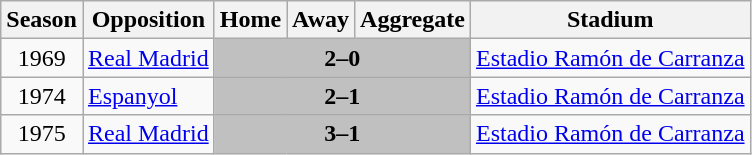<table class="wikitable sortable">
<tr>
<th>Season</th>
<th>Opposition</th>
<th>Home</th>
<th>Away</th>
<th>Aggregate</th>
<th>Stadium</th>
</tr>
<tr>
<td align="center">1969</td>
<td> <a href='#'>Real Madrid</a></td>
<td colspan="3" bgcolor="silver" style="text-align:center; "><strong>2–0</strong></td>
<td><a href='#'>Estadio Ramón de Carranza</a></td>
</tr>
<tr>
<td align="center">1974</td>
<td> <a href='#'>Espanyol</a></td>
<td colspan="3" bgcolor="silver" style="text-align:center; "><strong>2–1</strong></td>
<td><a href='#'>Estadio Ramón de Carranza</a></td>
</tr>
<tr>
<td align="center">1975</td>
<td> <a href='#'>Real Madrid</a></td>
<td colspan="3" bgcolor="silver" style="text-align:center; "><strong>3–1</strong></td>
<td><a href='#'>Estadio Ramón de Carranza</a></td>
</tr>
</table>
